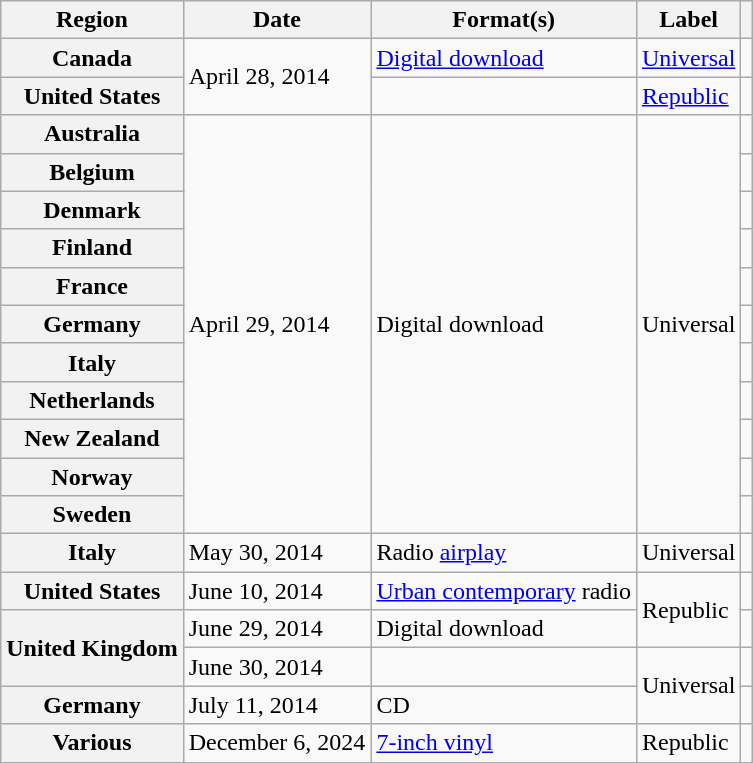<table class="wikitable plainrowheaders">
<tr>
<th scope="col">Region</th>
<th scope="col">Date</th>
<th scope="col">Format(s)</th>
<th scope="col">Label</th>
<th scope="col"></th>
</tr>
<tr>
<th scope="row">Canada</th>
<td rowspan="2">April 28, 2014</td>
<td><a href='#'>Digital download</a></td>
<td><a href='#'>Universal</a></td>
<td align="center"></td>
</tr>
<tr>
<th scope="row">United States</th>
<td></td>
<td><a href='#'>Republic</a></td>
<td align="center"></td>
</tr>
<tr>
<th scope="row">Australia</th>
<td rowspan="11">April 29, 2014</td>
<td rowspan="11">Digital download</td>
<td rowspan="11">Universal</td>
<td align="center"></td>
</tr>
<tr>
<th scope="row">Belgium</th>
<td align="center"></td>
</tr>
<tr>
<th scope="row">Denmark</th>
<td align="center"></td>
</tr>
<tr>
<th scope="row">Finland</th>
<td align="center"></td>
</tr>
<tr>
<th scope="row">France</th>
<td align="center"></td>
</tr>
<tr>
<th scope="row">Germany</th>
<td align="center"></td>
</tr>
<tr>
<th scope="row">Italy</th>
<td align="center"></td>
</tr>
<tr>
<th scope="row">Netherlands</th>
<td align="center"></td>
</tr>
<tr>
<th scope="row">New Zealand</th>
<td align="center"></td>
</tr>
<tr>
<th scope="row">Norway</th>
<td align="center"></td>
</tr>
<tr>
<th scope="row">Sweden</th>
<td align="center"></td>
</tr>
<tr>
<th scope="row">Italy</th>
<td>May 30, 2014</td>
<td>Radio <a href='#'>airplay</a></td>
<td>Universal</td>
<td align="center"></td>
</tr>
<tr>
<th scope="row">United States</th>
<td>June 10, 2014</td>
<td><a href='#'>Urban contemporary</a> radio</td>
<td rowspan="2">Republic</td>
<td align="center"></td>
</tr>
<tr>
<th rowspan="2" scope="row">United Kingdom</th>
<td>June 29, 2014</td>
<td>Digital download</td>
<td align="center"></td>
</tr>
<tr>
<td>June 30, 2014</td>
<td></td>
<td scope="row" rowspan="2">Universal</td>
<td align="center"></td>
</tr>
<tr>
<th scope="row">Germany</th>
<td>July 11, 2014</td>
<td>CD</td>
<td align="center"></td>
</tr>
<tr>
<th scope="row">Various</th>
<td>December 6, 2024</td>
<td><a href='#'>7-inch vinyl</a></td>
<td>Republic</td>
<td align="center"></td>
</tr>
</table>
